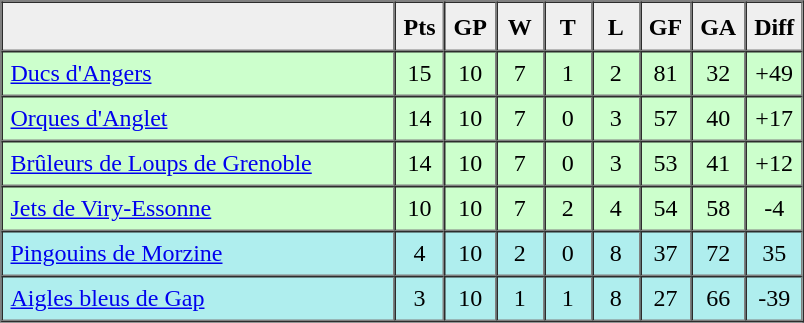<table border=1 cellpadding=5 cellspacing=0>
<tr>
<th bgcolor="#efefef" width="250">　</th>
<th bgcolor="#efefef" width="20">Pts</th>
<th bgcolor="#efefef" width="20">GP</th>
<th bgcolor="#efefef" width="20">W</th>
<th bgcolor="#efefef" width="20">T</th>
<th bgcolor="#efefef" width="20">L</th>
<th bgcolor="#efefef" width="20">GF</th>
<th bgcolor="#efefef" width="20">GA</th>
<th bgcolor="#efefef" width="20">Diff</th>
</tr>
<tr align=center bgcolor="#ccffcc">
<td align=left><a href='#'>Ducs d'Angers</a></td>
<td>15</td>
<td>10</td>
<td>7</td>
<td>1</td>
<td>2</td>
<td>81</td>
<td>32</td>
<td>+49</td>
</tr>
<tr align=center bgcolor="#ccffcc">
<td align=left><a href='#'>Orques d'Anglet</a></td>
<td>14</td>
<td>10</td>
<td>7</td>
<td>0</td>
<td>3</td>
<td>57</td>
<td>40</td>
<td>+17</td>
</tr>
<tr align=center bgcolor="#ccffcc">
<td align=left><a href='#'>Brûleurs de Loups de Grenoble</a></td>
<td>14</td>
<td>10</td>
<td>7</td>
<td>0</td>
<td>3</td>
<td>53</td>
<td>41</td>
<td>+12</td>
</tr>
<tr align=center bgcolor="#ccffcc">
<td align=left><a href='#'>Jets de Viry-Essonne</a></td>
<td>10</td>
<td>10</td>
<td>7</td>
<td>2</td>
<td>4</td>
<td>54</td>
<td>58</td>
<td>-4</td>
</tr>
<tr align=center bgcolor="#afeeee">
<td align=left><a href='#'>Pingouins de Morzine</a></td>
<td>4</td>
<td>10</td>
<td>2</td>
<td>0</td>
<td>8</td>
<td>37</td>
<td>72</td>
<td>35</td>
</tr>
<tr align=center bgcolor="#afeeee">
<td align=left><a href='#'>Aigles bleus de Gap</a></td>
<td>3</td>
<td>10</td>
<td>1</td>
<td>1</td>
<td>8</td>
<td>27</td>
<td>66</td>
<td>-39</td>
</tr>
</table>
